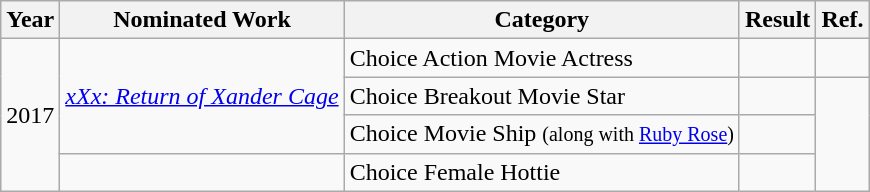<table class="wikitable">
<tr>
<th>Year</th>
<th>Nominated Work</th>
<th>Category</th>
<th>Result</th>
<th>Ref.</th>
</tr>
<tr>
<td rowspan="4">2017</td>
<td rowspan="3"><em><a href='#'>xXx: Return of Xander Cage</a></em></td>
<td>Choice Action Movie Actress</td>
<td></td>
<td></td>
</tr>
<tr>
<td>Choice Breakout Movie Star</td>
<td></td>
<td rowspan="3"></td>
</tr>
<tr>
<td>Choice Movie Ship <small>(along with <a href='#'>Ruby Rose</a>)</small></td>
<td></td>
</tr>
<tr>
<td></td>
<td>Choice Female Hottie</td>
<td></td>
</tr>
</table>
